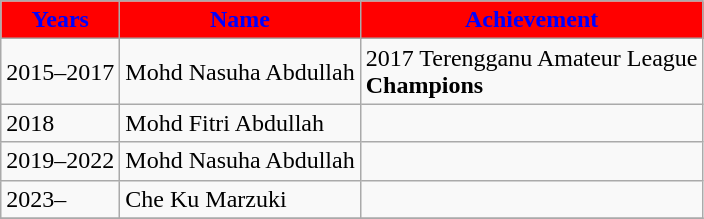<table class="wikitable" border="5">
<tr>
<th style="background:red; color:blue; text-align:center;">Years</th>
<th style="background:red; color:blue; text-align:center;">Name</th>
<th style="background:red; color:blue; text-align:center;">Achievement</th>
</tr>
<tr>
<td>2015–2017</td>
<td> Mohd Nasuha Abdullah</td>
<td>2017 Terengganu Amateur League <br> <strong>Champions</strong></td>
</tr>
<tr>
<td>2018</td>
<td> Mohd Fitri Abdullah</td>
<td></td>
</tr>
<tr>
<td>2019–2022</td>
<td> Mohd Nasuha Abdullah</td>
<td></td>
</tr>
<tr>
<td>2023–</td>
<td> Che Ku Marzuki</td>
<td></td>
</tr>
<tr>
</tr>
</table>
